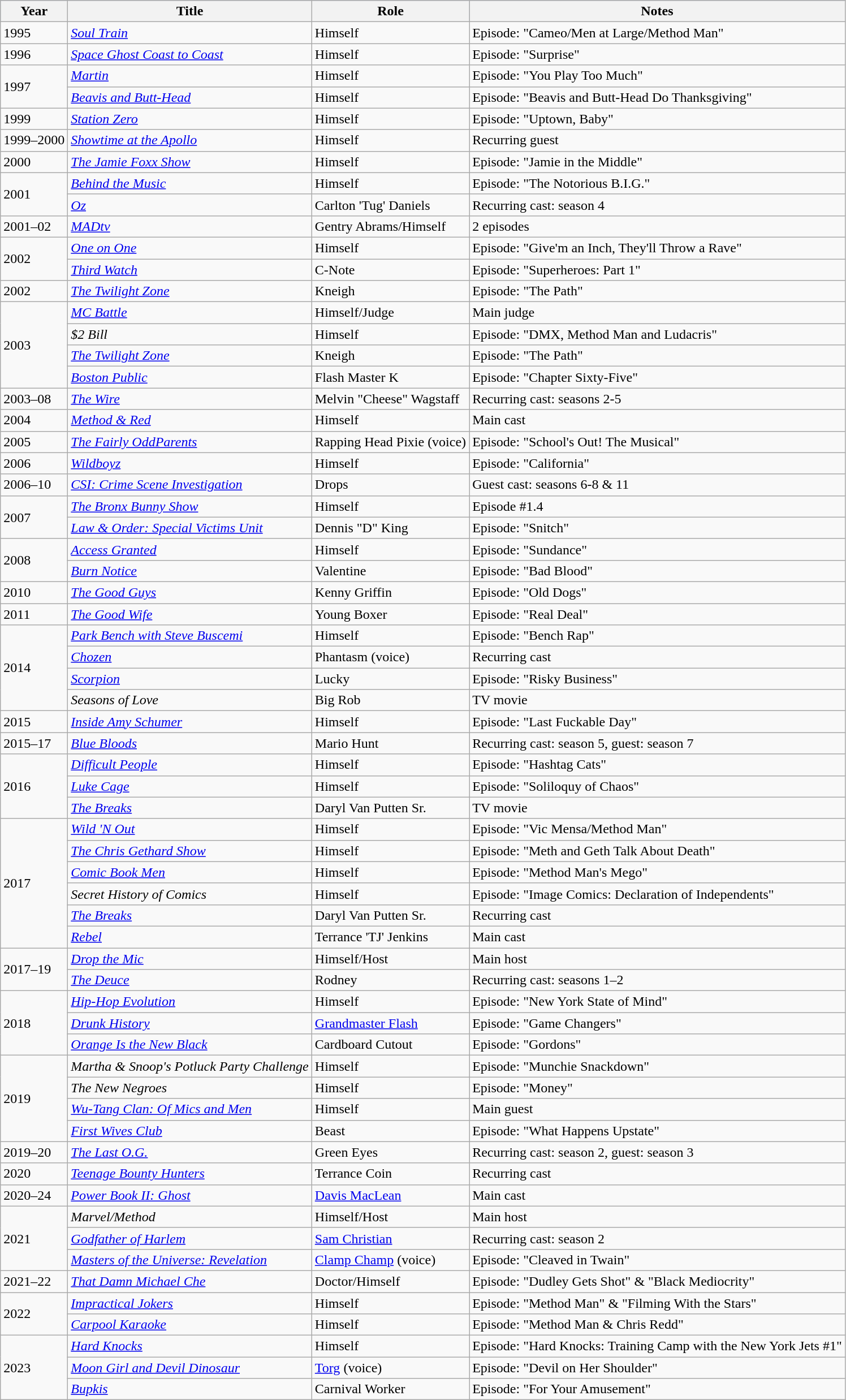<table class="wikitable sortable">
<tr style="background:#B0C4DE;">
<th>Year</th>
<th>Title</th>
<th>Role</th>
<th>Notes</th>
</tr>
<tr>
<td>1995</td>
<td><em><a href='#'>Soul Train</a></em></td>
<td>Himself</td>
<td>Episode: "Cameo/Men at Large/Method Man"</td>
</tr>
<tr>
<td>1996</td>
<td><em><a href='#'>Space Ghost Coast to Coast</a></em></td>
<td>Himself</td>
<td>Episode: "Surprise"</td>
</tr>
<tr>
<td rowspan=2>1997</td>
<td><em><a href='#'>Martin</a></em></td>
<td>Himself</td>
<td>Episode: "You Play Too Much"</td>
</tr>
<tr>
<td><em><a href='#'>Beavis and Butt-Head</a></em></td>
<td>Himself</td>
<td>Episode: "Beavis and Butt-Head Do Thanksgiving"</td>
</tr>
<tr>
<td>1999</td>
<td><em><a href='#'>Station Zero</a></em></td>
<td>Himself</td>
<td>Episode: "Uptown, Baby"</td>
</tr>
<tr>
<td>1999–2000</td>
<td><em><a href='#'>Showtime at the Apollo</a></em></td>
<td>Himself</td>
<td>Recurring guest</td>
</tr>
<tr>
<td>2000</td>
<td><em><a href='#'>The Jamie Foxx Show</a></em></td>
<td>Himself</td>
<td>Episode: "Jamie in the Middle"</td>
</tr>
<tr>
<td rowspan=2>2001</td>
<td><em><a href='#'>Behind the Music</a></em></td>
<td>Himself</td>
<td>Episode: "The Notorious B.I.G."</td>
</tr>
<tr>
<td><em><a href='#'>Oz</a></em></td>
<td>Carlton 'Tug' Daniels</td>
<td>Recurring cast: season 4</td>
</tr>
<tr>
<td>2001–02</td>
<td><em><a href='#'>MADtv</a></em></td>
<td>Gentry Abrams/Himself</td>
<td>2 episodes</td>
</tr>
<tr>
<td rowspan=2>2002</td>
<td><em><a href='#'>One on One</a></em></td>
<td>Himself</td>
<td>Episode: "Give'm an Inch, They'll Throw a Rave"</td>
</tr>
<tr>
<td><em><a href='#'>Third Watch</a></em></td>
<td>C-Note</td>
<td>Episode: "Superheroes: Part 1"</td>
</tr>
<tr>
<td>2002</td>
<td><em><a href='#'>The Twilight Zone</a></em></td>
<td>Kneigh</td>
<td>Episode: "The Path"</td>
</tr>
<tr>
<td rowspan=4>2003</td>
<td><em><a href='#'>MC Battle</a></em></td>
<td>Himself/Judge</td>
<td>Main judge</td>
</tr>
<tr>
<td><em>$2 Bill</em></td>
<td>Himself</td>
<td>Episode: "DMX, Method Man and Ludacris"</td>
</tr>
<tr>
<td><em><a href='#'>The Twilight Zone</a></em></td>
<td>Kneigh</td>
<td>Episode: "The Path"</td>
</tr>
<tr>
<td><em><a href='#'>Boston Public</a></em></td>
<td>Flash Master K</td>
<td>Episode: "Chapter Sixty-Five"</td>
</tr>
<tr>
<td>2003–08</td>
<td><em><a href='#'>The Wire</a></em></td>
<td>Melvin "Cheese" Wagstaff</td>
<td>Recurring cast: seasons 2-5</td>
</tr>
<tr>
<td>2004</td>
<td><em><a href='#'>Method & Red</a></em></td>
<td>Himself</td>
<td>Main cast</td>
</tr>
<tr>
<td>2005</td>
<td><em><a href='#'>The Fairly OddParents</a></em></td>
<td>Rapping Head Pixie (voice)</td>
<td>Episode: "School's Out! The Musical"</td>
</tr>
<tr>
<td>2006</td>
<td><em><a href='#'>Wildboyz</a></em></td>
<td>Himself</td>
<td>Episode: "California"</td>
</tr>
<tr>
<td>2006–10</td>
<td><em><a href='#'>CSI: Crime Scene Investigation</a></em></td>
<td>Drops</td>
<td>Guest cast: seasons 6-8 & 11</td>
</tr>
<tr>
<td rowspan=2>2007</td>
<td><em><a href='#'>The Bronx Bunny Show</a></em></td>
<td>Himself</td>
<td>Episode #1.4</td>
</tr>
<tr>
<td><em><a href='#'>Law & Order: Special Victims Unit</a></em></td>
<td>Dennis "D" King</td>
<td>Episode: "Snitch"</td>
</tr>
<tr>
<td rowspan=2>2008</td>
<td><em><a href='#'>Access Granted</a></em></td>
<td>Himself</td>
<td>Episode: "Sundance"</td>
</tr>
<tr>
<td><em><a href='#'>Burn Notice</a></em></td>
<td>Valentine</td>
<td>Episode: "Bad Blood"</td>
</tr>
<tr>
<td>2010</td>
<td><em><a href='#'>The Good Guys</a></em></td>
<td>Kenny Griffin</td>
<td>Episode: "Old Dogs"</td>
</tr>
<tr>
<td>2011</td>
<td><em><a href='#'>The Good Wife</a></em></td>
<td>Young Boxer</td>
<td>Episode: "Real Deal"</td>
</tr>
<tr>
<td rowspan=4>2014</td>
<td><em><a href='#'>Park Bench with Steve Buscemi</a></em></td>
<td>Himself</td>
<td>Episode: "Bench Rap"</td>
</tr>
<tr>
<td><em><a href='#'>Chozen</a></em></td>
<td>Phantasm (voice)</td>
<td>Recurring cast</td>
</tr>
<tr>
<td><em><a href='#'>Scorpion</a></em></td>
<td>Lucky</td>
<td>Episode: "Risky Business"</td>
</tr>
<tr>
<td><em>Seasons of Love</em></td>
<td>Big Rob</td>
<td>TV movie</td>
</tr>
<tr>
<td>2015</td>
<td><em><a href='#'>Inside Amy Schumer</a></em></td>
<td>Himself</td>
<td>Episode: "Last Fuckable Day"</td>
</tr>
<tr>
<td>2015–17</td>
<td><em><a href='#'>Blue Bloods</a></em></td>
<td>Mario Hunt</td>
<td>Recurring cast: season 5, guest: season 7</td>
</tr>
<tr>
<td rowspan=3>2016</td>
<td><em><a href='#'>Difficult People</a></em></td>
<td>Himself</td>
<td>Episode: "Hashtag Cats"</td>
</tr>
<tr>
<td><em><a href='#'>Luke Cage</a></em></td>
<td>Himself</td>
<td>Episode: "Soliloquy of Chaos"</td>
</tr>
<tr>
<td><em><a href='#'>The Breaks</a></em></td>
<td>Daryl Van Putten Sr.</td>
<td>TV movie</td>
</tr>
<tr>
<td rowspan=6>2017</td>
<td><em><a href='#'>Wild 'N Out</a></em></td>
<td>Himself</td>
<td>Episode: "Vic Mensa/Method Man"</td>
</tr>
<tr>
<td><em><a href='#'>The Chris Gethard Show</a></em></td>
<td>Himself</td>
<td>Episode: "Meth and Geth Talk About Death"</td>
</tr>
<tr>
<td><em><a href='#'>Comic Book Men</a></em></td>
<td>Himself</td>
<td>Episode: "Method Man's Mego"</td>
</tr>
<tr>
<td><em>Secret History of Comics</em></td>
<td>Himself</td>
<td>Episode: "Image Comics: Declaration of Independents"</td>
</tr>
<tr>
<td><em><a href='#'>The Breaks</a></em></td>
<td>Daryl Van Putten Sr.</td>
<td>Recurring cast</td>
</tr>
<tr>
<td><em><a href='#'>Rebel</a></em></td>
<td>Terrance 'TJ' Jenkins</td>
<td>Main cast</td>
</tr>
<tr>
<td rowspan=2>2017–19</td>
<td><em><a href='#'>Drop the Mic</a></em></td>
<td>Himself/Host</td>
<td>Main host</td>
</tr>
<tr>
<td><em><a href='#'>The Deuce</a></em></td>
<td>Rodney</td>
<td>Recurring cast: seasons 1–2</td>
</tr>
<tr>
<td rowspan=3>2018</td>
<td><em><a href='#'>Hip-Hop Evolution</a></em></td>
<td>Himself</td>
<td>Episode: "New York State of Mind"</td>
</tr>
<tr>
<td><em><a href='#'>Drunk History</a></em></td>
<td><a href='#'>Grandmaster Flash</a></td>
<td>Episode: "Game Changers"</td>
</tr>
<tr>
<td><em><a href='#'>Orange Is the New Black</a></em></td>
<td>Cardboard Cutout</td>
<td>Episode: "Gordons"</td>
</tr>
<tr>
<td rowspan=4>2019</td>
<td><em>Martha & Snoop's Potluck Party Challenge</em></td>
<td>Himself</td>
<td>Episode: "Munchie Snackdown"</td>
</tr>
<tr>
<td><em>The New Negroes</em></td>
<td>Himself</td>
<td>Episode: "Money"</td>
</tr>
<tr>
<td><em><a href='#'>Wu-Tang Clan: Of Mics and Men</a></em></td>
<td>Himself</td>
<td>Main guest</td>
</tr>
<tr>
<td><em><a href='#'>First Wives Club</a></em></td>
<td>Beast</td>
<td>Episode: "What Happens Upstate"</td>
</tr>
<tr>
<td>2019–20</td>
<td><em><a href='#'>The Last O.G.</a></em></td>
<td>Green Eyes</td>
<td>Recurring cast: season 2, guest: season 3</td>
</tr>
<tr>
<td>2020</td>
<td><em><a href='#'>Teenage Bounty Hunters</a></em></td>
<td>Terrance Coin</td>
<td>Recurring cast</td>
</tr>
<tr>
<td>2020–24</td>
<td><em><a href='#'>Power Book II: Ghost</a></em></td>
<td><a href='#'>Davis MacLean</a></td>
<td>Main cast</td>
</tr>
<tr>
<td rowspan=3>2021</td>
<td><em>Marvel/Method</em></td>
<td>Himself/Host</td>
<td>Main host</td>
</tr>
<tr>
<td><em><a href='#'>Godfather of Harlem</a></em></td>
<td><a href='#'>Sam Christian</a></td>
<td>Recurring cast: season 2</td>
</tr>
<tr>
<td><em><a href='#'>Masters of the Universe: Revelation</a></em></td>
<td><a href='#'>Clamp Champ</a> (voice)</td>
<td>Episode: "Cleaved in Twain"</td>
</tr>
<tr>
<td>2021–22</td>
<td><em><a href='#'>That Damn Michael Che</a></em></td>
<td>Doctor/Himself</td>
<td>Episode: "Dudley Gets Shot" & "Black Mediocrity"</td>
</tr>
<tr>
<td rowspan=2>2022</td>
<td><em><a href='#'>Impractical Jokers</a></em></td>
<td>Himself</td>
<td>Episode: "Method Man" & "Filming With the Stars"</td>
</tr>
<tr>
<td><em><a href='#'>Carpool Karaoke</a></em></td>
<td>Himself</td>
<td>Episode: "Method Man & Chris Redd"</td>
</tr>
<tr>
<td rowspan=4>2023</td>
<td><em><a href='#'>Hard Knocks</a></em></td>
<td>Himself</td>
<td>Episode: "Hard Knocks: Training Camp with the New York Jets #1"</td>
</tr>
<tr>
<td><em><a href='#'>Moon Girl and Devil Dinosaur</a></em></td>
<td><a href='#'>Torg</a> (voice)</td>
<td>Episode: "Devil on Her Shoulder"</td>
</tr>
<tr>
<td><em><a href='#'>Bupkis</a></em></td>
<td>Carnival Worker</td>
<td>Episode: "For Your Amusement"</td>
</tr>
</table>
